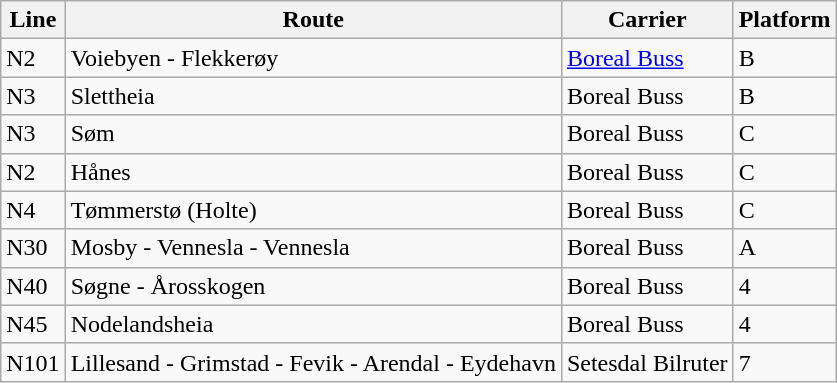<table class="wikitable sortable">
<tr>
<th scope="col">Line</th>
<th scope="col">Route</th>
<th scope="col">Carrier</th>
<th scope="col">Platform</th>
</tr>
<tr>
<td>N2</td>
<td>Voiebyen - Flekkerøy</td>
<td><a href='#'>Boreal Buss</a></td>
<td>B</td>
</tr>
<tr>
<td>N3</td>
<td>Slettheia</td>
<td>Boreal Buss</td>
<td>B</td>
</tr>
<tr>
<td>N3</td>
<td>Søm</td>
<td>Boreal Buss</td>
<td>C</td>
</tr>
<tr>
<td>N2</td>
<td>Hånes</td>
<td>Boreal Buss</td>
<td>C</td>
</tr>
<tr>
<td>N4</td>
<td>Tømmerstø (Holte)</td>
<td>Boreal Buss</td>
<td>C</td>
</tr>
<tr>
<td>N30</td>
<td>Mosby - Vennesla - Vennesla</td>
<td>Boreal Buss</td>
<td>A</td>
</tr>
<tr>
<td>N40</td>
<td>Søgne - Årosskogen</td>
<td>Boreal Buss</td>
<td>4</td>
</tr>
<tr>
<td>N45</td>
<td>Nodelandsheia</td>
<td>Boreal Buss</td>
<td>4</td>
</tr>
<tr>
<td>N101</td>
<td>Lillesand - Grimstad - Fevik - Arendal - Eydehavn</td>
<td>Setesdal Bilruter</td>
<td>7</td>
</tr>
</table>
